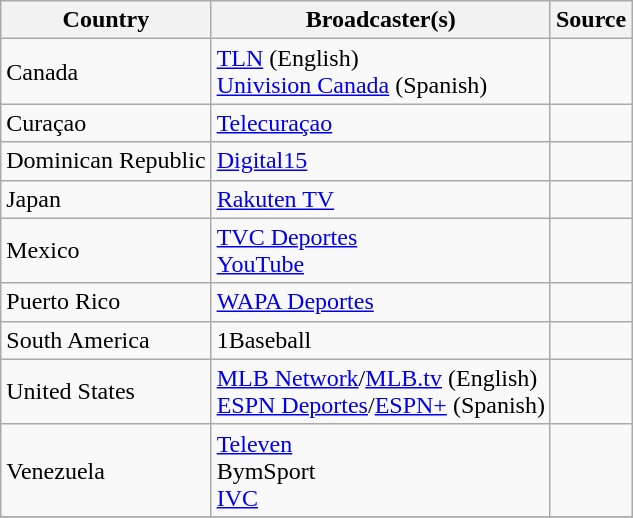<table class="wikitable">
<tr>
<th>Country</th>
<th>Broadcaster(s)</th>
<th>Source</th>
</tr>
<tr>
<td>Canada</td>
<td><a href='#'>TLN</a> (English)<br><a href='#'>Univision Canada</a> (Spanish)</td>
<td></td>
</tr>
<tr>
<td>Curaçao</td>
<td><a href='#'>Telecuraçao</a></td>
<td></td>
</tr>
<tr>
<td>Dominican Republic</td>
<td><a href='#'>Digital15</a></td>
<td></td>
</tr>
<tr>
<td>Japan</td>
<td><a href='#'>Rakuten TV</a></td>
<td></td>
</tr>
<tr>
<td>Mexico</td>
<td><a href='#'>TVC Deportes</a><br><a href='#'>YouTube</a></td>
<td></td>
</tr>
<tr>
<td>Puerto Rico</td>
<td><a href='#'>WAPA Deportes</a></td>
<td></td>
</tr>
<tr>
<td>South America</td>
<td>1Baseball</td>
<td></td>
</tr>
<tr>
<td>United States</td>
<td><a href='#'>MLB Network</a>/<a href='#'>MLB.tv</a> (English)<br><a href='#'>ESPN Deportes</a>/<a href='#'>ESPN+</a> (Spanish)</td>
<td></td>
</tr>
<tr>
<td>Venezuela</td>
<td><a href='#'>Televen</a><br>BymSport<br><a href='#'>IVC</a></td>
<td></td>
</tr>
<tr>
</tr>
</table>
